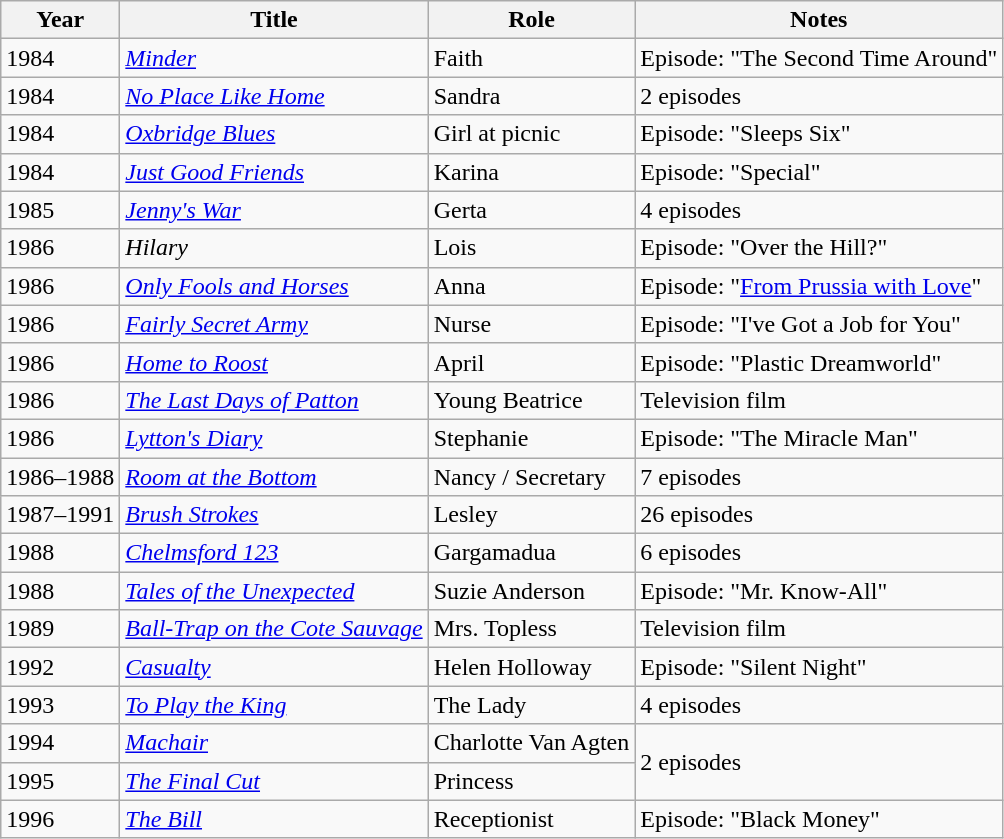<table class="wikitable sortable">
<tr>
<th>Year</th>
<th>Title</th>
<th>Role</th>
<th>Notes</th>
</tr>
<tr>
<td>1984</td>
<td><a href='#'><em>Minder</em></a></td>
<td>Faith</td>
<td>Episode: "The Second Time Around"</td>
</tr>
<tr>
<td>1984</td>
<td><a href='#'><em>No Place Like Home</em></a></td>
<td>Sandra</td>
<td>2 episodes</td>
</tr>
<tr>
<td>1984</td>
<td><em><a href='#'>Oxbridge Blues</a></em></td>
<td>Girl at picnic</td>
<td>Episode: "Sleeps Six"</td>
</tr>
<tr>
<td>1984</td>
<td><em><a href='#'>Just Good Friends</a></em></td>
<td>Karina</td>
<td>Episode: "Special"</td>
</tr>
<tr>
<td>1985</td>
<td><em><a href='#'>Jenny's War</a></em></td>
<td>Gerta</td>
<td>4 episodes</td>
</tr>
<tr>
<td>1986</td>
<td><em>Hilary</em></td>
<td>Lois</td>
<td>Episode: "Over the Hill?"</td>
</tr>
<tr>
<td>1986</td>
<td><em><a href='#'>Only Fools and Horses</a></em></td>
<td>Anna</td>
<td>Episode: "<a href='#'>From Prussia with Love</a>"</td>
</tr>
<tr>
<td>1986</td>
<td><em><a href='#'>Fairly Secret Army</a></em></td>
<td>Nurse</td>
<td>Episode: "I've Got a Job for You"</td>
</tr>
<tr>
<td>1986</td>
<td><em><a href='#'>Home to Roost</a></em></td>
<td>April</td>
<td>Episode: "Plastic Dreamworld"</td>
</tr>
<tr>
<td>1986</td>
<td><em><a href='#'>The Last Days of Patton</a></em></td>
<td>Young Beatrice</td>
<td>Television film</td>
</tr>
<tr>
<td>1986</td>
<td><em><a href='#'>Lytton's Diary</a></em></td>
<td>Stephanie</td>
<td>Episode: "The Miracle Man"</td>
</tr>
<tr>
<td>1986–1988</td>
<td><a href='#'><em>Room at the Bottom</em></a></td>
<td>Nancy / Secretary</td>
<td>7 episodes</td>
</tr>
<tr>
<td>1987–1991</td>
<td><em><a href='#'>Brush Strokes</a></em></td>
<td>Lesley</td>
<td>26 episodes</td>
</tr>
<tr>
<td>1988</td>
<td><em><a href='#'>Chelmsford 123</a></em></td>
<td>Gargamadua</td>
<td>6 episodes</td>
</tr>
<tr>
<td>1988</td>
<td><a href='#'><em>Tales of the Unexpected</em></a></td>
<td>Suzie Anderson</td>
<td>Episode: "Mr. Know-All"</td>
</tr>
<tr>
<td>1989</td>
<td><em><a href='#'>Ball-Trap on the Cote Sauvage</a></em></td>
<td>Mrs. Topless</td>
<td>Television film</td>
</tr>
<tr>
<td>1992</td>
<td><a href='#'><em>Casualty</em></a></td>
<td>Helen Holloway</td>
<td>Episode: "Silent Night"</td>
</tr>
<tr>
<td>1993</td>
<td><em><a href='#'>To Play the King</a></em></td>
<td>The Lady</td>
<td>4 episodes</td>
</tr>
<tr>
<td>1994</td>
<td><a href='#'><em>Machair</em></a></td>
<td>Charlotte Van Agten</td>
<td rowspan="2">2 episodes</td>
</tr>
<tr>
<td>1995</td>
<td><a href='#'><em>The Final Cut</em></a></td>
<td>Princess</td>
</tr>
<tr>
<td>1996</td>
<td><em><a href='#'>The Bill</a></em></td>
<td>Receptionist</td>
<td>Episode: "Black Money"</td>
</tr>
</table>
